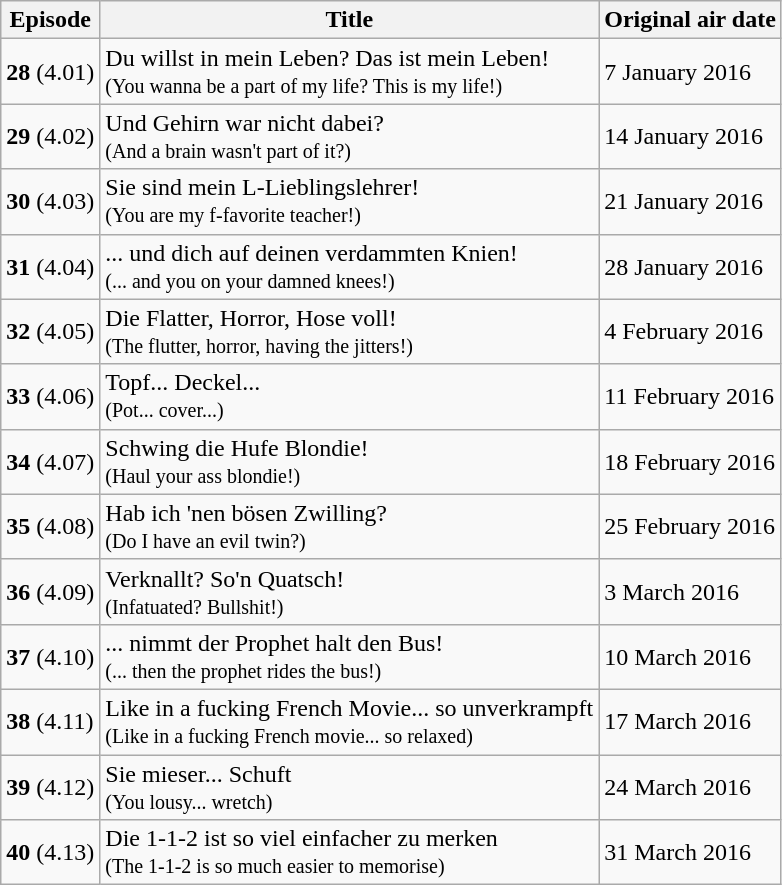<table class="wikitable">
<tr>
<th>Episode</th>
<th>Title</th>
<th>Original air date</th>
</tr>
<tr>
<td><strong>28</strong> (4.01)</td>
<td>Du willst in mein Leben? Das ist mein Leben!<br><small>(You wanna be a part of my life? This is my life!) </small></td>
<td>7 January 2016</td>
</tr>
<tr>
<td><strong>29</strong> (4.02)</td>
<td>Und Gehirn war nicht dabei?<br><small>(And a brain wasn't part of it?)</small></td>
<td>14 January 2016</td>
</tr>
<tr>
<td><strong>30</strong> (4.03)</td>
<td>Sie sind mein L-Lieblingslehrer!<br><small>(You are my f-favorite teacher!)</small></td>
<td>21 January 2016</td>
</tr>
<tr>
<td><strong>31</strong> (4.04)</td>
<td>... und dich auf deinen verdammten Knien!<br><small>(... and you on your damned knees!) </small></td>
<td>28 January 2016</td>
</tr>
<tr>
<td><strong>32</strong> (4.05)</td>
<td>Die Flatter, Horror, Hose voll!<br><small>(The flutter, horror, having the jitters!) </small></td>
<td>4 February 2016</td>
</tr>
<tr>
<td><strong>33</strong> (4.06)</td>
<td>Topf... Deckel...<br><small>(Pot... cover...)</small></td>
<td>11 February 2016</td>
</tr>
<tr>
<td><strong>34</strong> (4.07)</td>
<td>Schwing die Hufe Blondie!<br><small>(Haul your ass blondie!)</small></td>
<td>18 February 2016</td>
</tr>
<tr>
<td><strong>35</strong> (4.08)</td>
<td>Hab ich 'nen bösen Zwilling?<br><small>(Do I have an evil twin?) </small></td>
<td>25 February 2016</td>
</tr>
<tr>
<td><strong>36</strong> (4.09)</td>
<td>Verknallt? So'n Quatsch!<br><small>(Infatuated? Bullshit!) </small></td>
<td>3 March 2016</td>
</tr>
<tr>
<td><strong>37</strong> (4.10)</td>
<td>... nimmt der Prophet halt den Bus!<br><small>(... then the prophet rides the bus!)</small></td>
<td>10 March 2016</td>
</tr>
<tr>
<td><strong>38</strong> (4.11)</td>
<td>Like in a fucking French Movie... so unverkrampft<br><small>(Like in a fucking French movie... so relaxed)</small></td>
<td>17 March 2016</td>
</tr>
<tr>
<td><strong>39</strong> (4.12)</td>
<td>Sie mieser... Schuft<br><small>(You lousy... wretch)</small></td>
<td>24 March 2016</td>
</tr>
<tr>
<td><strong>40</strong> (4.13)</td>
<td>Die 1-1-2 ist so viel einfacher zu merken<br><small>(The 1-1-2 is so much easier to memorise)</small></td>
<td>31 March 2016</td>
</tr>
</table>
